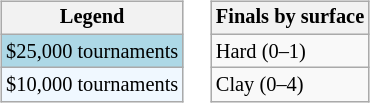<table>
<tr valign=top>
<td><br><table class=wikitable style="font-size:85%">
<tr>
<th>Legend</th>
</tr>
<tr style="background:lightblue;">
<td>$25,000 tournaments</td>
</tr>
<tr style="background:#f0f8ff;">
<td>$10,000 tournaments</td>
</tr>
</table>
</td>
<td><br><table class=wikitable style="font-size:85%">
<tr>
<th>Finals by surface</th>
</tr>
<tr>
<td>Hard (0–1)</td>
</tr>
<tr>
<td>Clay (0–4)</td>
</tr>
</table>
</td>
</tr>
</table>
